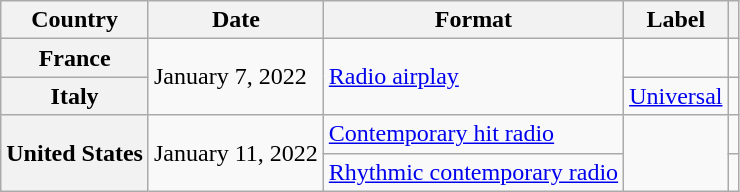<table class="wikitable plainrowheaders">
<tr>
<th scope="col">Country</th>
<th scope="col">Date</th>
<th scope="col">Format</th>
<th scope="col">Label</th>
<th scope="col"></th>
</tr>
<tr>
<th scope="row">France</th>
<td rowspan="2">January 7, 2022</td>
<td rowspan="2"><a href='#'>Radio airplay</a></td>
<td></td>
<td style="text-align:center;"></td>
</tr>
<tr>
<th scope="row">Italy</th>
<td><a href='#'>Universal</a></td>
<td style="text-align:center;"></td>
</tr>
<tr>
<th scope="row" rowspan="2">United States</th>
<td rowspan="2">January 11, 2022</td>
<td><a href='#'>Contemporary hit radio</a></td>
<td rowspan="2"></td>
<td style="text-align:center;"></td>
</tr>
<tr>
<td><a href='#'>Rhythmic contemporary radio</a></td>
<td style="text-align:center;"></td>
</tr>
</table>
